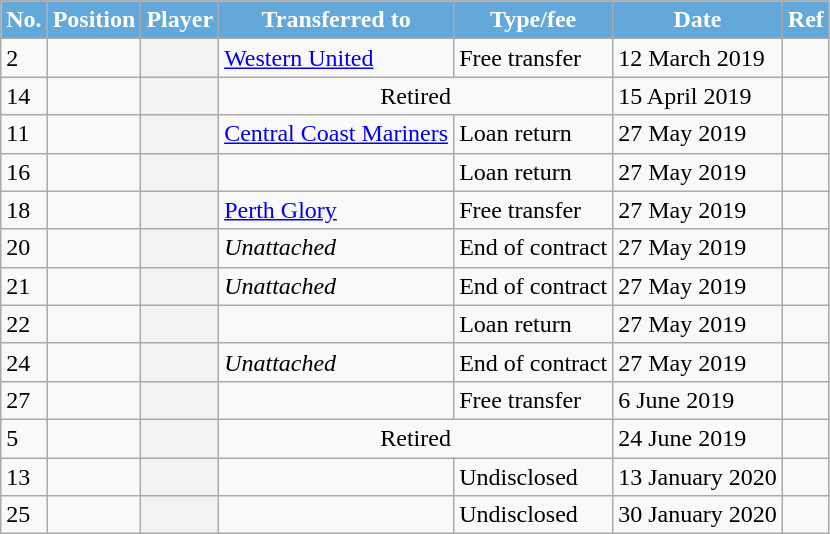<table class="wikitable plainrowheaders sortable" style="text-align:center; text-align:left">
<tr>
<th style="background:#62a8da;color:white; scope="col">No.</th>
<th style="background:#62a8da;color:white; scope="col">Position</th>
<th style="background:#62a8da;color:white; scope="col">Player</th>
<th style="background:#62a8da;color:white; scope="col">Transferred to</th>
<th style="background:#62a8da;color:white; scope="col">Type/fee</th>
<th style="background:#62a8da;color:white; scope="col">Date</th>
<th style="background:#62a8da;color:white; scope="col"  class="unsortable">Ref</th>
</tr>
<tr>
<td>2</td>
<td></td>
<th scope="row"></th>
<td><a href='#'>Western United</a></td>
<td>Free transfer</td>
<td>12 March 2019</td>
<td></td>
</tr>
<tr>
<td>14</td>
<td></td>
<th scope="row"></th>
<td colspan="2" align=center>Retired</td>
<td>15 April 2019</td>
<td></td>
</tr>
<tr>
<td>11</td>
<td></td>
<th scope="row"></th>
<td><a href='#'>Central Coast Mariners</a></td>
<td>Loan return</td>
<td>27 May 2019</td>
<td></td>
</tr>
<tr>
<td>16</td>
<td></td>
<th scope="row"></th>
<td></td>
<td>Loan return</td>
<td>27 May 2019</td>
<td></td>
</tr>
<tr>
<td>18</td>
<td></td>
<th scope="row"></th>
<td><a href='#'>Perth Glory</a></td>
<td>Free transfer</td>
<td>27 May 2019</td>
<td></td>
</tr>
<tr>
<td>20</td>
<td></td>
<th scope="row"></th>
<td><em>Unattached</em></td>
<td>End of contract</td>
<td>27 May 2019</td>
<td></td>
</tr>
<tr>
<td>21</td>
<td></td>
<th scope="row"></th>
<td><em>Unattached</em></td>
<td>End of contract</td>
<td>27 May 2019</td>
<td></td>
</tr>
<tr>
<td>22</td>
<td></td>
<th scope="row"></th>
<td></td>
<td>Loan return</td>
<td>27 May 2019</td>
<td></td>
</tr>
<tr>
<td>24</td>
<td></td>
<th scope="row"></th>
<td><em>Unattached</em></td>
<td>End of contract</td>
<td>27 May 2019</td>
<td></td>
</tr>
<tr>
<td>27</td>
<td></td>
<th scope="row"></th>
<td></td>
<td>Free transfer</td>
<td>6 June 2019</td>
<td></td>
</tr>
<tr>
<td>5</td>
<td></td>
<th scope="row"></th>
<td colspan="2" align=center>Retired</td>
<td>24 June 2019</td>
<td></td>
</tr>
<tr>
<td>13</td>
<td></td>
<th scope="row"></th>
<td></td>
<td>Undisclosed</td>
<td>13 January 2020</td>
<td></td>
</tr>
<tr>
<td>25</td>
<td></td>
<th scope="row"></th>
<td></td>
<td>Undisclosed</td>
<td>30 January 2020</td>
<td></td>
</tr>
</table>
